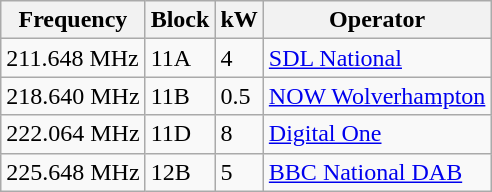<table class="wikitable sortable">
<tr>
<th>Frequency</th>
<th>Block</th>
<th>kW</th>
<th>Operator</th>
</tr>
<tr>
<td>211.648 MHz</td>
<td>11A</td>
<td>4</td>
<td><a href='#'>SDL National</a></td>
</tr>
<tr>
<td>218.640 MHz</td>
<td>11B</td>
<td>0.5</td>
<td><a href='#'>NOW Wolverhampton</a></td>
</tr>
<tr>
<td>222.064 MHz</td>
<td>11D</td>
<td>8</td>
<td><a href='#'>Digital One</a></td>
</tr>
<tr>
<td>225.648 MHz</td>
<td>12B</td>
<td>5</td>
<td><a href='#'>BBC National DAB</a></td>
</tr>
</table>
